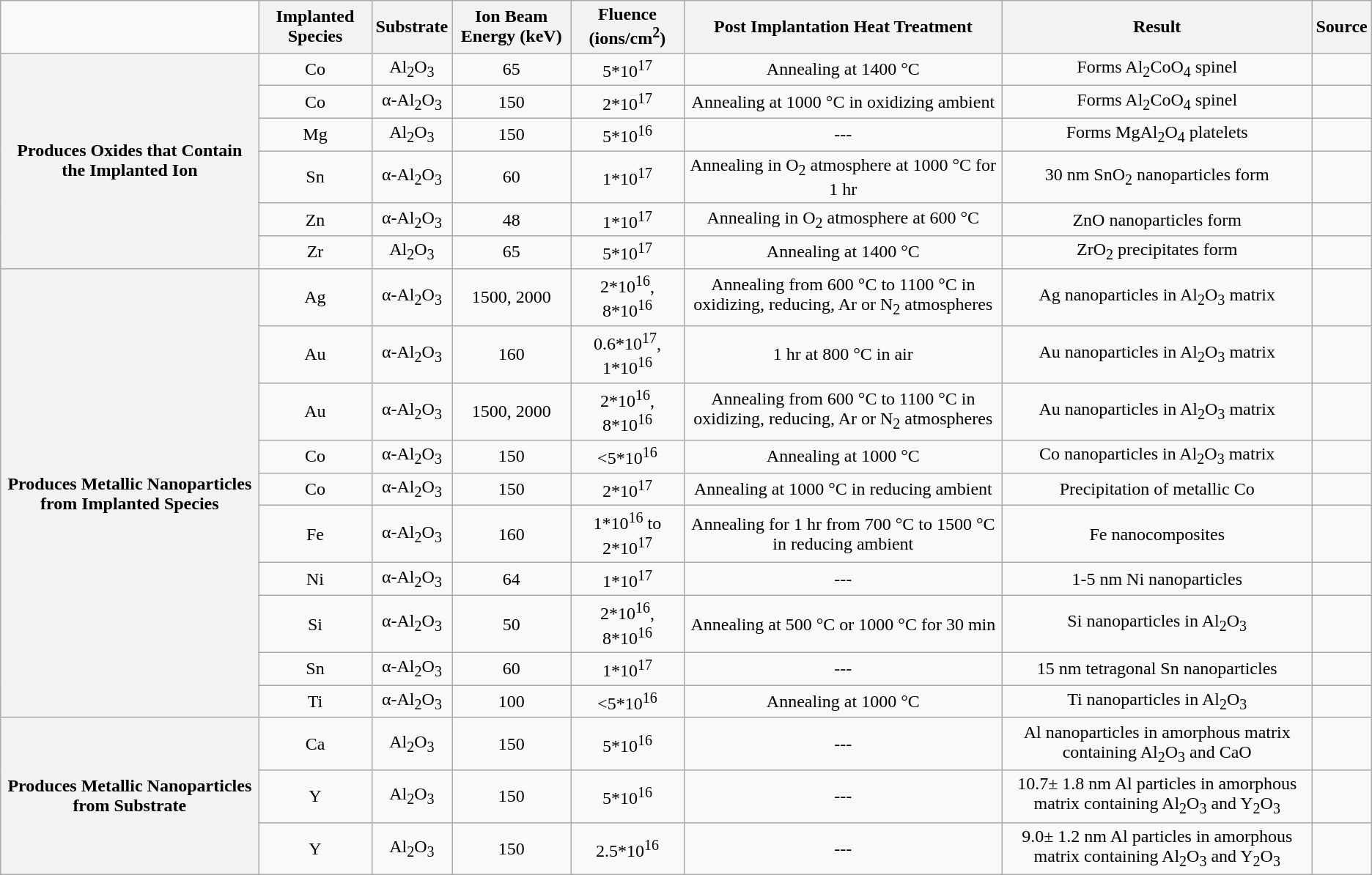<table class="wikitable" style="text-align:center">
<tr>
<td></td>
<th>Implanted Species</th>
<th>Substrate</th>
<th>Ion Beam Energy (keV)</th>
<th>Fluence (ions/cm<sup>2</sup>)</th>
<th>Post Implantation Heat Treatment</th>
<th>Result</th>
<th>Source</th>
</tr>
<tr>
<th rowspan=6>Produces Oxides that Contain the Implanted Ion</th>
<td>Co</td>
<td>Al<sub>2</sub>O<sub>3</sub></td>
<td>65</td>
<td>5*10<sup>17</sup></td>
<td>Annealing at 1400 °C</td>
<td>Forms Al<sub>2</sub>CoO<sub>4</sub> spinel</td>
<td></td>
</tr>
<tr>
<td>Co</td>
<td>α-Al<sub>2</sub>O<sub>3</sub></td>
<td>150</td>
<td>2*10<sup>17</sup></td>
<td>Annealing at 1000 °C in oxidizing ambient</td>
<td>Forms Al<sub>2</sub>CoO<sub>4</sub> spinel</td>
<td></td>
</tr>
<tr>
<td>Mg</td>
<td>Al<sub>2</sub>O<sub>3</sub></td>
<td>150</td>
<td>5*10<sup>16</sup></td>
<td>---</td>
<td>Forms MgAl<sub>2</sub>O<sub>4</sub> platelets</td>
<td></td>
</tr>
<tr>
<td>Sn</td>
<td>α-Al<sub>2</sub>O<sub>3</sub></td>
<td>60</td>
<td>1*10<sup>17</sup></td>
<td>Annealing in O<sub>2</sub> atmosphere at 1000 °C for 1 hr</td>
<td>30 nm SnO<sub>2</sub> nanoparticles form</td>
<td></td>
</tr>
<tr>
<td>Zn</td>
<td>α-Al<sub>2</sub>O<sub>3</sub></td>
<td>48</td>
<td>1*10<sup>17</sup></td>
<td>Annealing in O<sub>2</sub> atmosphere at 600 °C</td>
<td>ZnO nanoparticles form</td>
<td></td>
</tr>
<tr>
<td>Zr</td>
<td>Al<sub>2</sub>O<sub>3</sub></td>
<td>65</td>
<td>5*10<sup>17</sup></td>
<td>Annealing at 1400 °C</td>
<td>ZrO<sub>2</sub> precipitates form</td>
<td></td>
</tr>
<tr>
<th rowspan=10>Produces Metallic Nanoparticles from Implanted Species</th>
<td>Ag</td>
<td>α-Al<sub>2</sub>O<sub>3</sub></td>
<td>1500, 2000</td>
<td>2*10<sup>16</sup>, 8*10<sup>16</sup></td>
<td>Annealing from 600 °C to 1100 °C in oxidizing, reducing, Ar or N<sub>2</sub> atmospheres</td>
<td>Ag nanoparticles in Al<sub>2</sub>O<sub>3</sub> matrix</td>
<td></td>
</tr>
<tr>
<td>Au</td>
<td>α-Al<sub>2</sub>O<sub>3</sub></td>
<td>160</td>
<td>0.6*10<sup>17</sup>, 1*10<sup>16</sup></td>
<td>1 hr at 800 °C in air</td>
<td>Au nanoparticles in Al<sub>2</sub>O<sub>3</sub> matrix</td>
<td></td>
</tr>
<tr>
<td>Au</td>
<td>α-Al<sub>2</sub>O<sub>3</sub></td>
<td>1500, 2000</td>
<td>2*10<sup>16</sup>, 8*10<sup>16</sup></td>
<td>Annealing from 600 °C to 1100 °C in oxidizing, reducing, Ar or N<sub>2</sub> atmospheres</td>
<td>Au nanoparticles in Al<sub>2</sub>O<sub>3</sub> matrix</td>
<td></td>
</tr>
<tr>
<td>Co</td>
<td>α-Al<sub>2</sub>O<sub>3</sub></td>
<td>150</td>
<td><5*10<sup>16</sup></td>
<td>Annealing at 1000 °C</td>
<td>Co nanoparticles in Al<sub>2</sub>O<sub>3</sub> matrix</td>
<td></td>
</tr>
<tr>
<td>Co</td>
<td>α-Al<sub>2</sub>O<sub>3</sub></td>
<td>150</td>
<td>2*10<sup>17</sup></td>
<td>Annealing at 1000 °C in reducing ambient</td>
<td>Precipitation of metallic Co</td>
<td></td>
</tr>
<tr>
<td>Fe</td>
<td>α-Al<sub>2</sub>O<sub>3</sub></td>
<td>160</td>
<td>1*10<sup>16</sup> to 2*10<sup>17</sup></td>
<td>Annealing for 1 hr from 700 °C to 1500 °C in reducing ambient</td>
<td>Fe nanocomposites</td>
<td></td>
</tr>
<tr>
<td>Ni</td>
<td>α-Al<sub>2</sub>O<sub>3</sub></td>
<td>64</td>
<td>1*10<sup>17</sup></td>
<td>---</td>
<td>1-5 nm Ni nanoparticles</td>
<td></td>
</tr>
<tr>
<td>Si</td>
<td>α-Al<sub>2</sub>O<sub>3</sub></td>
<td>50</td>
<td>2*10<sup>16</sup>, 8*10<sup>16</sup></td>
<td>Annealing at 500 °C or 1000 °C for 30 min</td>
<td>Si nanoparticles in Al<sub>2</sub>O<sub>3</sub></td>
<td></td>
</tr>
<tr>
<td>Sn</td>
<td>α-Al<sub>2</sub>O<sub>3</sub></td>
<td>60</td>
<td>1*10<sup>17</sup></td>
<td>---</td>
<td>15 nm tetragonal Sn nanoparticles</td>
<td></td>
</tr>
<tr>
<td>Ti</td>
<td>α-Al<sub>2</sub>O<sub>3</sub></td>
<td>100</td>
<td><5*10<sup>16</sup></td>
<td>Annealing at 1000 °C</td>
<td>Ti nanoparticles in Al<sub>2</sub>O<sub>3</sub></td>
<td></td>
</tr>
<tr>
<th rowspan=3>Produces Metallic Nanoparticles from Substrate</th>
<td>Ca</td>
<td>Al<sub>2</sub>O<sub>3</sub></td>
<td>150</td>
<td>5*10<sup>16</sup></td>
<td>---</td>
<td>Al nanoparticles in amorphous matrix containing Al<sub>2</sub>O<sub>3</sub> and CaO</td>
<td></td>
</tr>
<tr>
<td>Y</td>
<td>Al<sub>2</sub>O<sub>3</sub></td>
<td>150</td>
<td>5*10<sup>16</sup></td>
<td>---</td>
<td>10.7± 1.8 nm Al particles in amorphous matrix containing Al<sub>2</sub>O<sub>3</sub> and Y<sub>2</sub>O<sub>3</sub></td>
<td></td>
</tr>
<tr>
<td>Y</td>
<td>Al<sub>2</sub>O<sub>3</sub></td>
<td>150</td>
<td>2.5*10<sup>16</sup></td>
<td>---</td>
<td>9.0± 1.2 nm Al particles in amorphous matrix containing Al<sub>2</sub>O<sub>3</sub> and Y<sub>2</sub>O<sub>3</sub></td>
<td></td>
</tr>
</table>
